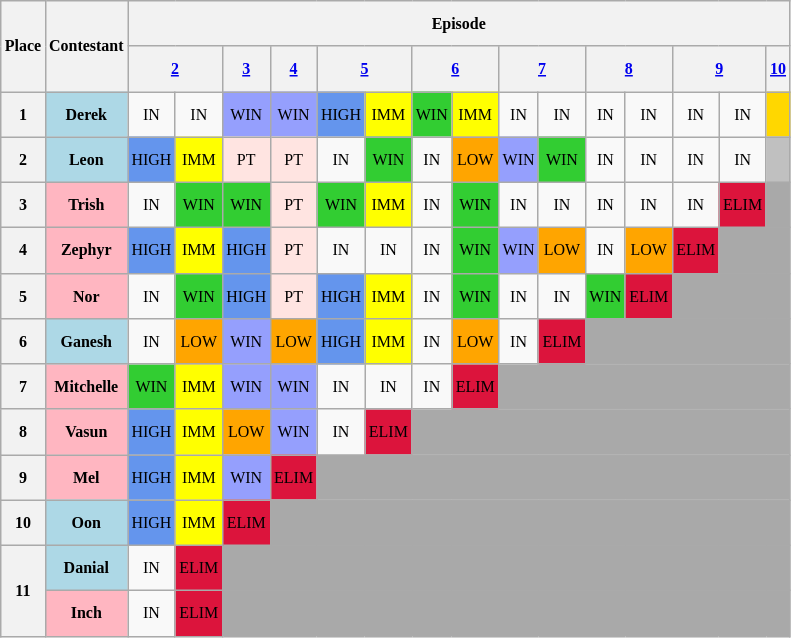<table class="wikitable" style="text-align: center; font-size: 8pt; line-height:25px;">
<tr>
<th rowspan="2">Place</th>
<th rowspan="2">Contestant</th>
<th colspan="15">Episode</th>
</tr>
<tr>
<th colspan="2"><a href='#'>2</a></th>
<th><a href='#'>3</a></th>
<th><a href='#'>4</a></th>
<th colspan="2"><a href='#'>5</a></th>
<th colspan="2"><a href='#'>6</a></th>
<th colspan="2"><a href='#'>7</a></th>
<th colspan="2"><a href='#'>8</a></th>
<th colspan="2"><a href='#'>9</a></th>
<th><a href='#'>10</a></th>
</tr>
<tr>
<th>1</th>
<th style="background:lightblue;">Derek</th>
<td>IN</td>
<td>IN</td>
<td style="background:#959FFD;">WIN</td>
<td style="background:#959FFD;">WIN</td>
<td style="background:cornflowerblue;">HIGH</td>
<td style="background:yellow;">IMM</td>
<td style="background:limegreen;">WIN</td>
<td style="background:yellow;">IMM</td>
<td>IN</td>
<td>IN</td>
<td>IN</td>
<td>IN</td>
<td>IN</td>
<td>IN</td>
<td style="background:gold;"></td>
</tr>
<tr>
<th>2</th>
<th style="background:lightblue;">Leon</th>
<td style="background:cornflowerblue;">HIGH</td>
<td style="background:yellow;">IMM</td>
<td style="background:mistyrose;">PT</td>
<td style="background:mistyrose;">PT</td>
<td>IN</td>
<td style="background:limegreen;">WIN</td>
<td>IN</td>
<td style="background:orange;">LOW</td>
<td style="background:#959FFD;">WIN</td>
<td style="background:limegreen;">WIN</td>
<td>IN</td>
<td>IN</td>
<td>IN</td>
<td>IN</td>
<td style="background:silver;"></td>
</tr>
<tr>
<th>3</th>
<th style="background:lightpink;">Trish</th>
<td>IN</td>
<td style="background:limegreen;">WIN</td>
<td style="background:limegreen;">WIN</td>
<td style="background:mistyrose;">PT</td>
<td style="background:limegreen;">WIN</td>
<td style="background:yellow;">IMM</td>
<td>IN</td>
<td style="background:limegreen;">WIN</td>
<td>IN</td>
<td>IN</td>
<td>IN</td>
<td>IN</td>
<td>IN</td>
<td style="background:crimson;">ELIM</td>
<td style="background:darkgrey;"></td>
</tr>
<tr>
<th>4</th>
<th style="background:lightpink;">Zephyr</th>
<td style="background:cornflowerblue;">HIGH</td>
<td style="background:yellow;">IMM</td>
<td style="background:cornflowerblue;">HIGH</td>
<td style="background:mistyrose;">PT</td>
<td>IN</td>
<td>IN</td>
<td>IN</td>
<td style="background:limegreen;">WIN</td>
<td style="background:#959FFD;">WIN</td>
<td style="background:orange;">LOW</td>
<td>IN</td>
<td style="background:orange;">LOW</td>
<td style="background:crimson;">ELIM</td>
<td style="background:darkgrey;" colspan="2"></td>
</tr>
<tr>
<th>5</th>
<th style="background:lightpink;">Nor</th>
<td>IN</td>
<td style="background:limegreen;">WIN</td>
<td style="background:cornflowerblue;">HIGH</td>
<td style="background:mistyrose;">PT</td>
<td style="background:cornflowerblue;">HIGH</td>
<td style="background:yellow;">IMM</td>
<td>IN</td>
<td style="background:limegreen;">WIN</td>
<td>IN</td>
<td>IN</td>
<td style="background:limegreen;">WIN</td>
<td style="background:crimson;">ELIM</td>
<td colspan="3" style="background:darkgrey;"></td>
</tr>
<tr>
<th>6</th>
<th style="background:lightblue;">Ganesh</th>
<td>IN</td>
<td style="background:orange;">LOW</td>
<td style="background:#959FFD;">WIN</td>
<td style="background:orange;">LOW</td>
<td style="background:cornflowerblue;">HIGH</td>
<td style="background:yellow;">IMM</td>
<td>IN</td>
<td style="background:orange;">LOW</td>
<td>IN</td>
<td style="background:crimson;">ELIM</td>
<td colspan="5" style="background:darkgrey;"></td>
</tr>
<tr>
<th>7</th>
<th style="background:lightpink;">Mitchelle</th>
<td style="background:limegreen;">WIN</td>
<td style="background:yellow;">IMM</td>
<td style="background:#959FFD;">WIN</td>
<td style="background:#959FFD;">WIN</td>
<td>IN</td>
<td>IN</td>
<td>IN</td>
<td style="background:crimson;">ELIM</td>
<td colspan="7" style="background:darkgrey;"></td>
</tr>
<tr>
<th>8</th>
<th style="background:lightpink;">Vasun</th>
<td style="background:cornflowerblue;">HIGH</td>
<td style="background:yellow;">IMM</td>
<td style="background:orange;">LOW</td>
<td style="background:#959FFD;">WIN</td>
<td>IN</td>
<td style="background:crimson;">ELIM</td>
<td colspan="9" style="background:darkgrey;"></td>
</tr>
<tr>
<th>9</th>
<th style="background:lightpink;">Mel</th>
<td style="background:cornflowerblue;">HIGH</td>
<td style="background:yellow;">IMM</td>
<td style="background:#959FFD;">WIN</td>
<td style="background:crimson;">ELIM</td>
<td colspan="11" style="background:darkgrey;"></td>
</tr>
<tr>
<th>10</th>
<th style="background:lightblue;">Oon</th>
<td style="background:cornflowerblue;">HIGH</td>
<td style="background:yellow;">IMM</td>
<td style="background:crimson;">ELIM</td>
<td colspan="12" style="background:darkgrey;"></td>
</tr>
<tr>
<th rowspan=2>11</th>
<th style="background:lightblue;">Danial</th>
<td>IN</td>
<td style="background:crimson;">ELIM</td>
<td colspan="13" style="background:darkgrey;"></td>
</tr>
<tr>
<th style="background:lightpink;">Inch</th>
<td>IN</td>
<td style="background:crimson;">ELIM</td>
<td colspan="13" style="background:darkgrey;"></td>
</tr>
</table>
